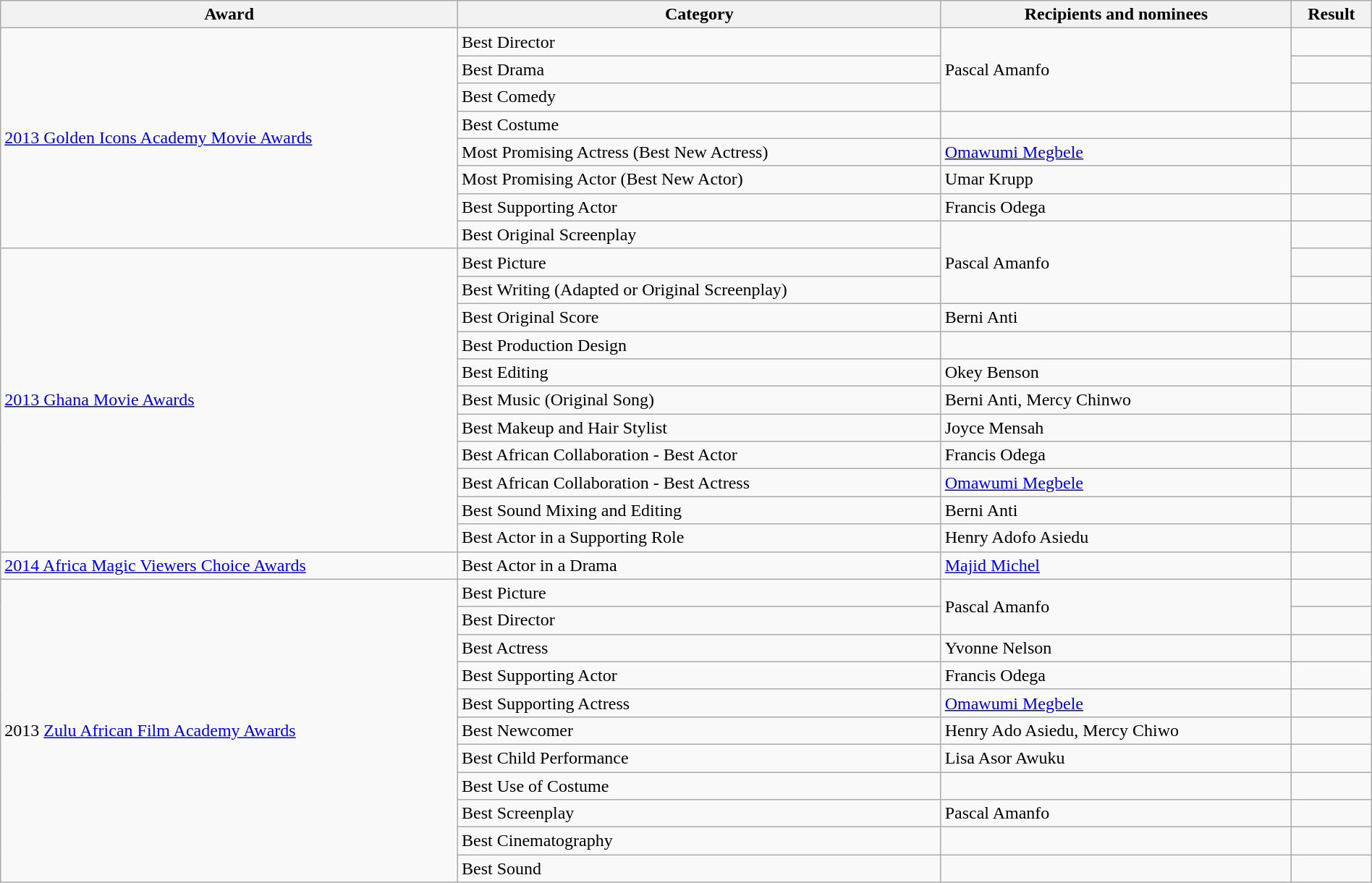<table class="wikitable" style="width:100%">
<tr>
<th>Award</th>
<th>Category</th>
<th>Recipients and nominees</th>
<th>Result</th>
</tr>
<tr>
<td rowspan=8><a href='#'>2013 Golden Icons Academy Movie Awards</a></td>
<td>Best Director</td>
<td rowspan=3>Pascal Amanfo</td>
<td></td>
</tr>
<tr>
<td>Best Drama</td>
<td></td>
</tr>
<tr>
<td>Best Comedy</td>
<td></td>
</tr>
<tr>
<td>Best Costume</td>
<td></td>
<td></td>
</tr>
<tr>
<td>Most Promising Actress (Best New Actress)</td>
<td><a href='#'>Omawumi Megbele</a></td>
<td></td>
</tr>
<tr>
<td>Most Promising Actor (Best New Actor)</td>
<td>Umar Krupp</td>
<td></td>
</tr>
<tr>
<td>Best Supporting Actor</td>
<td>Francis Odega</td>
<td></td>
</tr>
<tr>
<td>Best Original Screenplay</td>
<td rowspan=3>Pascal Amanfo</td>
<td></td>
</tr>
<tr>
<td rowspan=11><a href='#'>2013 Ghana Movie Awards</a></td>
<td>Best Picture</td>
<td></td>
</tr>
<tr>
<td>Best Writing (Adapted or Original Screenplay)</td>
<td></td>
</tr>
<tr>
<td>Best Original Score</td>
<td>Berni Anti</td>
<td></td>
</tr>
<tr>
<td>Best Production Design</td>
<td></td>
<td></td>
</tr>
<tr>
<td>Best Editing</td>
<td>Okey Benson</td>
<td></td>
</tr>
<tr>
<td>Best Music (Original Song)</td>
<td>Berni Anti, Mercy Chinwo</td>
<td></td>
</tr>
<tr>
<td>Best Makeup and Hair Stylist</td>
<td>Joyce Mensah</td>
<td></td>
</tr>
<tr>
<td>Best African Collaboration - Best Actor</td>
<td>Francis Odega</td>
<td></td>
</tr>
<tr>
<td>Best African Collaboration - Best Actress</td>
<td><a href='#'>Omawumi Megbele</a></td>
<td></td>
</tr>
<tr>
<td>Best Sound Mixing and Editing</td>
<td>Berni Anti</td>
<td></td>
</tr>
<tr>
<td>Best Actor in a Supporting Role</td>
<td>Henry Adofo Asiedu</td>
<td></td>
</tr>
<tr>
<td><a href='#'>2014 Africa Magic Viewers Choice Awards</a></td>
<td>Best Actor in a Drama</td>
<td><a href='#'>Majid Michel</a></td>
<td></td>
</tr>
<tr>
<td rowspan=11>2013 <a href='#'>Zulu African Film Academy Awards</a></td>
<td>Best Picture</td>
<td rowspan=2>Pascal Amanfo</td>
<td></td>
</tr>
<tr>
<td>Best Director</td>
<td></td>
</tr>
<tr>
<td>Best Actress</td>
<td>Yvonne Nelson</td>
<td></td>
</tr>
<tr>
<td>Best Supporting Actor</td>
<td>Francis Odega</td>
<td></td>
</tr>
<tr>
<td>Best Supporting Actress</td>
<td><a href='#'>Omawumi Megbele</a></td>
<td></td>
</tr>
<tr>
<td>Best Newcomer</td>
<td>Henry Ado Asiedu, Mercy Chiwo</td>
<td></td>
</tr>
<tr>
<td>Best Child Performance</td>
<td>Lisa Asor Awuku</td>
<td></td>
</tr>
<tr>
<td>Best Use of Costume</td>
<td></td>
<td></td>
</tr>
<tr>
<td>Best Screenplay</td>
<td>Pascal Amanfo</td>
<td></td>
</tr>
<tr>
<td>Best Cinematography</td>
<td></td>
<td></td>
</tr>
<tr>
<td>Best Sound</td>
<td></td>
<td></td>
</tr>
</table>
